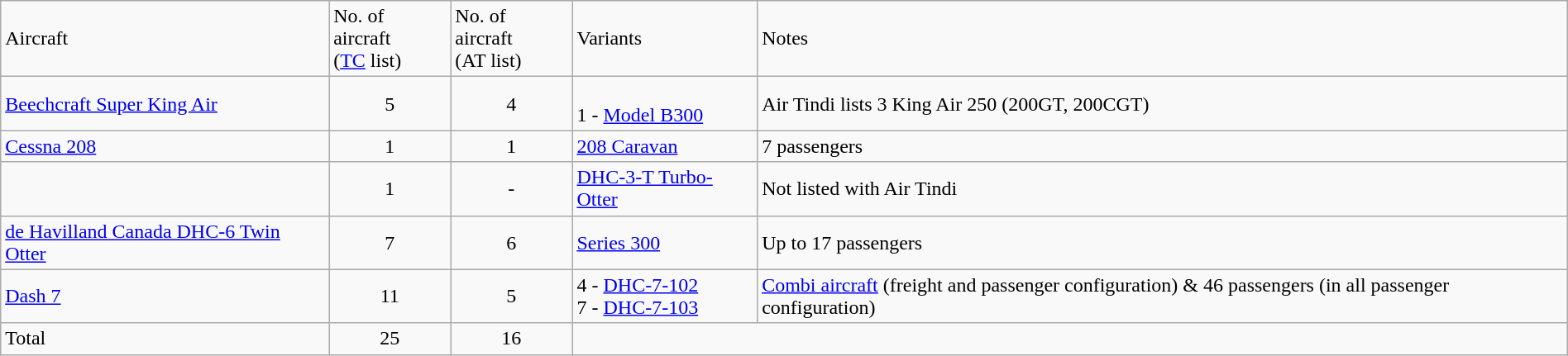<table class="wikitable" style="margin:1em auto; border-collapse:collapse">
<tr>
<td>Aircraft</td>
<td>No. of aircraft<br>(<a href='#'>TC</a> list)</td>
<td>No. of aircraft<br>(AT list)</td>
<td>Variants</td>
<td>Notes</td>
</tr>
<tr>
<td><a href='#'>Beechcraft Super King Air</a></td>
<td align=center>5</td>
<td align=center>4</td>
<td><br>1 - <a href='#'>Model B300</a></td>
<td>Air Tindi lists 3 King Air 250 (200GT, 200CGT)</td>
</tr>
<tr>
<td><a href='#'>Cessna 208</a></td>
<td align=center>1</td>
<td align="center">1</td>
<td><a href='#'>208 Caravan</a></td>
<td>7  passengers</td>
</tr>
<tr>
<td></td>
<td align=center>1</td>
<td align=center>-</td>
<td><a href='#'>DHC-3-T Turbo-Otter</a></td>
<td>Not listed with Air Tindi</td>
</tr>
<tr>
<td><a href='#'>de Havilland Canada DHC-6 Twin Otter</a></td>
<td align=center>7</td>
<td align=center>6</td>
<td><a href='#'>Series 300</a></td>
<td>Up to 17 passengers</td>
</tr>
<tr>
<td><a href='#'>Dash 7</a></td>
<td align=center>11</td>
<td align=center>5</td>
<td>4 - <a href='#'>DHC-7-102</a><br>7 - <a href='#'>DHC-7-103</a></td>
<td><a href='#'>Combi aircraft</a> (freight and passenger configuration) & 46 passengers (in all passenger configuration)</td>
</tr>
<tr>
<td>Total</td>
<td align=center>25</td>
<td align=center>16</td>
<td colspan="2"></td>
</tr>
</table>
